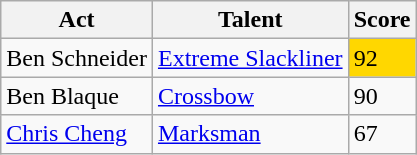<table class="wikitable">
<tr>
<th>Act</th>
<th>Talent</th>
<th>Score</th>
</tr>
<tr>
<td>Ben Schneider</td>
<td><a href='#'>Extreme Slackliner</a></td>
<td style="background:gold;">92</td>
</tr>
<tr>
<td>Ben Blaque</td>
<td><a href='#'>Crossbow</a></td>
<td>90</td>
</tr>
<tr>
<td><a href='#'>Chris Cheng</a></td>
<td><a href='#'>Marksman</a></td>
<td>67</td>
</tr>
</table>
